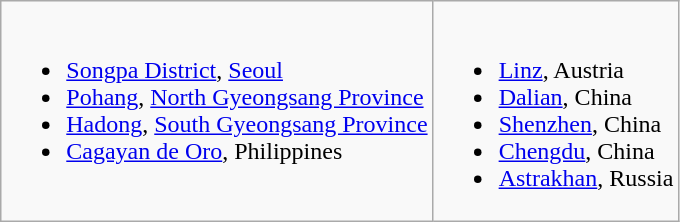<table class="wikitable">
<tr valign="top">
<td><br><ul><li> <a href='#'>Songpa District</a>, <a href='#'>Seoul</a></li><li> <a href='#'>Pohang</a>, <a href='#'>North Gyeongsang Province</a></li><li> <a href='#'>Hadong</a>, <a href='#'>South Gyeongsang Province</a></li><li> <a href='#'>Cagayan de Oro</a>, Philippines</li></ul></td>
<td><br><ul><li> <a href='#'>Linz</a>, Austria</li><li> <a href='#'>Dalian</a>, China</li><li> <a href='#'>Shenzhen</a>, China</li><li> <a href='#'>Chengdu</a>, China</li><li> <a href='#'>Astrakhan</a>, Russia</li></ul></td>
</tr>
</table>
